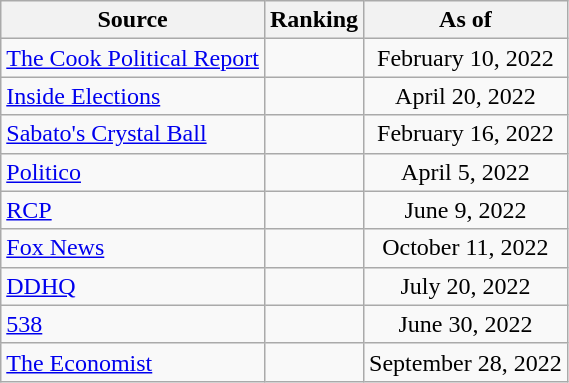<table class="wikitable" style="text-align:center">
<tr>
<th>Source</th>
<th>Ranking</th>
<th>As of</th>
</tr>
<tr>
<td align=left><a href='#'>The Cook Political Report</a></td>
<td></td>
<td>February 10, 2022</td>
</tr>
<tr>
<td align=left><a href='#'>Inside Elections</a></td>
<td></td>
<td>April 20, 2022</td>
</tr>
<tr>
<td align=left><a href='#'>Sabato's Crystal Ball</a></td>
<td></td>
<td>February 16, 2022</td>
</tr>
<tr>
<td align="left"><a href='#'>Politico</a></td>
<td></td>
<td>April 5, 2022</td>
</tr>
<tr>
<td align="left"><a href='#'>RCP</a></td>
<td></td>
<td>June 9, 2022</td>
</tr>
<tr>
<td align=left><a href='#'>Fox News</a></td>
<td></td>
<td>October 11, 2022</td>
</tr>
<tr>
<td align="left"><a href='#'>DDHQ</a></td>
<td></td>
<td>July 20, 2022</td>
</tr>
<tr>
<td align="left"><a href='#'>538</a></td>
<td></td>
<td>June 30, 2022</td>
</tr>
<tr>
<td align="left"><a href='#'>The Economist</a></td>
<td></td>
<td>September 28, 2022</td>
</tr>
</table>
